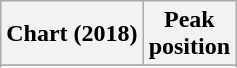<table class="wikitable plainrowheaders sortable" style="text-align:center">
<tr>
<th>Chart (2018)</th>
<th>Peak<br>position</th>
</tr>
<tr>
</tr>
<tr>
</tr>
</table>
